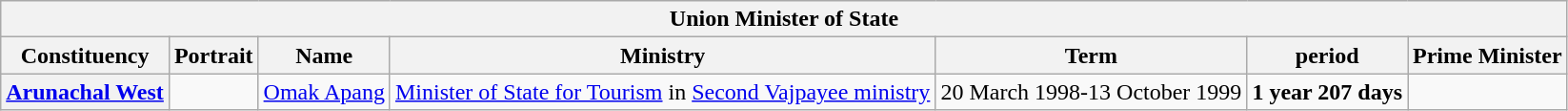<table class="wikitable sortable">
<tr>
<th colspan="7">Union Minister of State</th>
</tr>
<tr>
<th>Constituency</th>
<th>Portrait</th>
<th>Name</th>
<th>Ministry</th>
<th>Term</th>
<th>period</th>
<th>Prime Minister</th>
</tr>
<tr>
<th><a href='#'>Arunachal West</a></th>
<td></td>
<td><a href='#'>Omak Apang</a></td>
<td><a href='#'>Minister of State for Tourism</a> in <a href='#'>Second Vajpayee ministry</a></td>
<td>20 March 1998-13 October  1999</td>
<td><strong>1 year 207 days</strong></td>
<td></td>
</tr>
</table>
